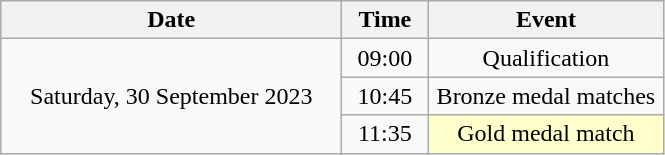<table class = "wikitable" style="text-align:center;">
<tr>
<th width=220>Date</th>
<th width=50>Time</th>
<th width=150>Event</th>
</tr>
<tr>
<td rowspan=3>Saturday, 30 September 2023</td>
<td>09:00</td>
<td>Qualification</td>
</tr>
<tr>
<td>10:45</td>
<td>Bronze medal matches</td>
</tr>
<tr>
<td>11:35</td>
<td bgcolor=ffffcc>Gold medal match</td>
</tr>
</table>
